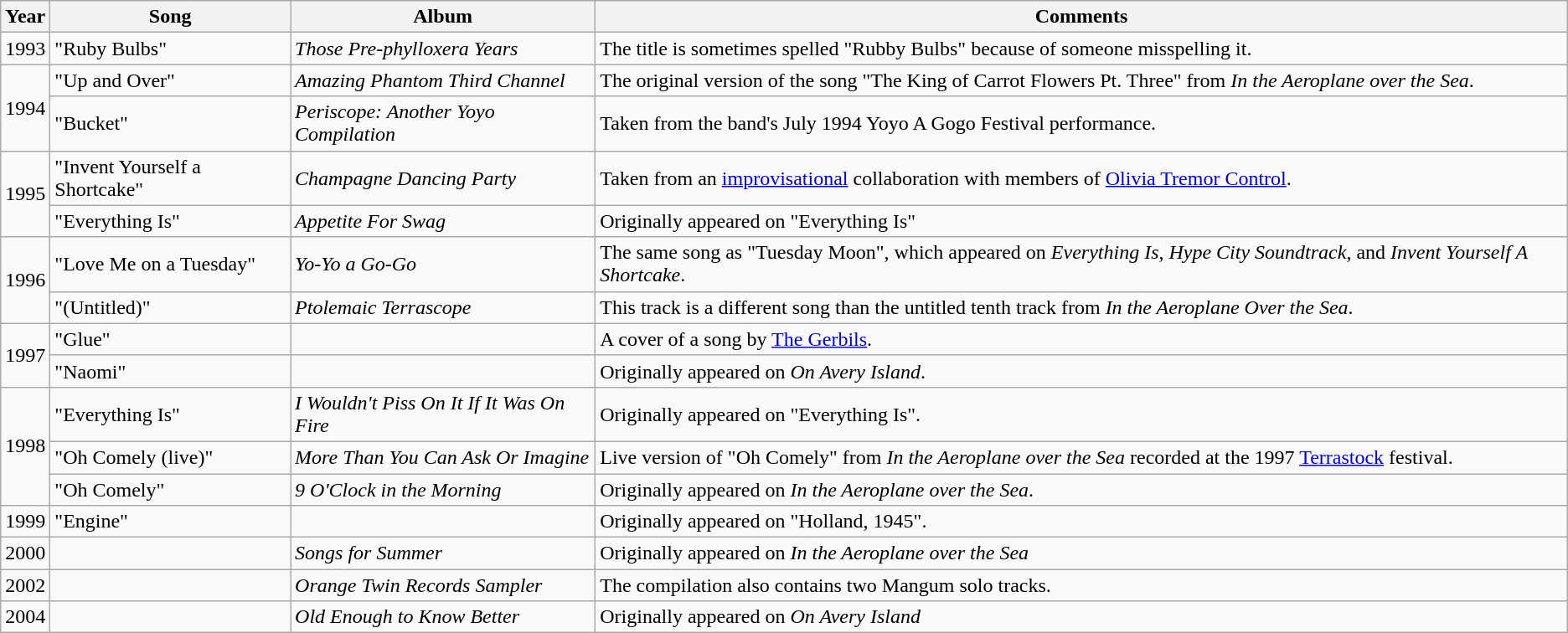<table class="wikitable">
<tr>
<th>Year</th>
<th>Song</th>
<th>Album</th>
<th>Comments</th>
</tr>
<tr>
<td>1993</td>
<td>"Ruby Bulbs"</td>
<td><em>Those Pre-phylloxera Years</em></td>
<td>The title is sometimes spelled "Rubby Bulbs" because of someone misspelling it.</td>
</tr>
<tr>
<td rowspan="2">1994</td>
<td>"Up and Over"</td>
<td><em>Amazing Phantom Third Channel</em></td>
<td>The original version of the song "The King of Carrot Flowers Pt. Three" from <em>In the Aeroplane over the Sea</em>.</td>
</tr>
<tr>
<td>"Bucket"</td>
<td><em>Periscope: Another Yoyo Compilation</em></td>
<td>Taken from the band's July 1994 Yoyo A Gogo Festival performance.</td>
</tr>
<tr>
<td rowspan="2">1995</td>
<td>"Invent Yourself a Shortcake"</td>
<td><em>Champagne Dancing Party</em></td>
<td>Taken from an <a href='#'>improvisational</a> collaboration with members of <a href='#'>Olivia Tremor Control</a>.</td>
</tr>
<tr>
<td>"Everything Is"</td>
<td><em>Appetite For Swag</em></td>
<td>Originally appeared on "Everything Is"</td>
</tr>
<tr>
<td rowspan="2">1996</td>
<td>"Love Me on a Tuesday"</td>
<td><em> Yo-Yo a Go-Go</em></td>
<td>The same song as "Tuesday Moon", which appeared on <em>Everything Is</em>, <em>Hype City Soundtrack</em>, and <em>Invent Yourself A Shortcake</em>.</td>
</tr>
<tr>
<td>"(Untitled)"</td>
<td><em>Ptolemaic Terrascope</em></td>
<td>This track is a different song than the untitled tenth track from <em>In the Aeroplane Over the Sea</em>.</td>
</tr>
<tr>
<td rowspan="2">1997</td>
<td>"Glue"</td>
<td></td>
<td>A cover of a song by <a href='#'>The Gerbils</a>.</td>
</tr>
<tr>
<td>"Naomi"</td>
<td></td>
<td>Originally appeared on <em>On Avery Island</em>.</td>
</tr>
<tr>
<td rowspan="3">1998</td>
<td>"Everything Is"</td>
<td><em>I Wouldn't Piss On It If It Was On Fire</em></td>
<td>Originally appeared on "Everything Is".</td>
</tr>
<tr>
<td>"Oh Comely (live)"</td>
<td><em>More Than You Can Ask Or Imagine</em></td>
<td>Live version of "Oh Comely" from <em>In the Aeroplane over the Sea</em> recorded at the 1997 <a href='#'>Terrastock</a> festival.</td>
</tr>
<tr>
<td>"Oh Comely"</td>
<td><em>9 O'Clock in the Morning</em></td>
<td>Originally appeared on <em>In the Aeroplane over the Sea</em>.</td>
</tr>
<tr>
<td>1999</td>
<td>"Engine"</td>
<td></td>
<td>Originally appeared on "Holland, 1945".</td>
</tr>
<tr>
<td>2000</td>
<td></td>
<td><em>Songs for Summer</em></td>
<td>Originally appeared on <em>In the Aeroplane over the Sea</em></td>
</tr>
<tr>
<td>2002</td>
<td></td>
<td><em>Orange Twin Records Sampler</em></td>
<td>The compilation also contains two Mangum solo tracks.</td>
</tr>
<tr>
<td>2004</td>
<td></td>
<td><em>Old Enough to Know Better</em></td>
<td>Originally appeared on <em>On Avery Island</em></td>
</tr>
</table>
